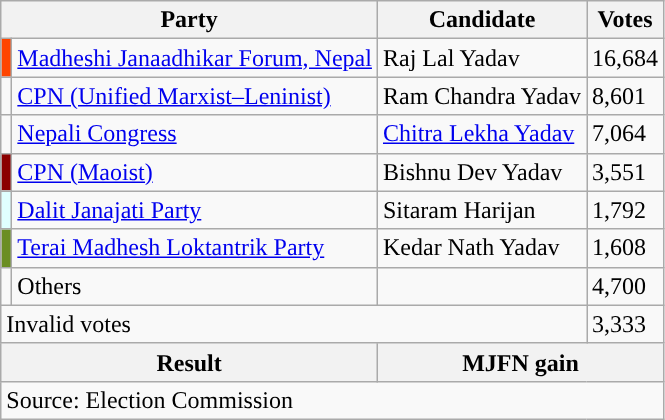<table class="wikitable">
<tr>
<th colspan="2">Party</th>
<th>Candidate</th>
<th>Votes</th>
</tr>
<tr>
<td style="background-color:orangered"></td>
<td><a href='#'>Madheshi Janaadhikar Forum, Nepal</a></td>
<td>Raj Lal Yadav</td>
<td>16,684</td>
</tr>
<tr>
<td style="background-color:"></td>
<td><a href='#'>CPN (Unified Marxist–Leninist)</a></td>
<td>Ram Chandra Yadav</td>
<td>8,601</td>
</tr>
<tr>
<td style="background-color:"></td>
<td><a href='#'>Nepali Congress</a></td>
<td><a href='#'>Chitra Lekha Yadav</a></td>
<td>7,064</td>
</tr>
<tr>
<td style="background-color:darkred"></td>
<td><a href='#'>CPN (Maoist)</a></td>
<td>Bishnu Dev Yadav</td>
<td>3,551</td>
</tr>
<tr>
<td style="background-color:#e0ffff"></td>
<td><a href='#'>Dalit Janajati Party</a></td>
<td>Sitaram Harijan</td>
<td>1,792</td>
</tr>
<tr>
<td style="background-color:olivedrab"></td>
<td><a href='#'>Terai Madhesh Loktantrik Party</a></td>
<td>Kedar Nath Yadav</td>
<td>1,608</td>
</tr>
<tr>
<td></td>
<td>Others</td>
<td></td>
<td>4,700</td>
</tr>
<tr>
<td colspan="3">Invalid votes</td>
<td>3,333</td>
</tr>
<tr>
<th colspan="2">Result</th>
<th colspan="2">MJFN gain</th>
</tr>
<tr>
<td colspan="4">Source: Election Commission</td>
</tr>
</table>
